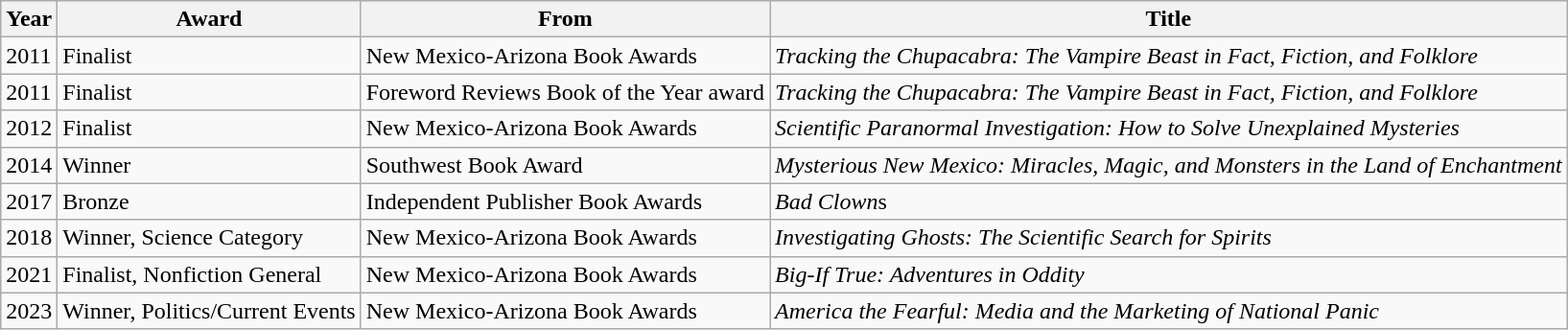<table class="wikitable">
<tr>
<th>Year</th>
<th>Award</th>
<th>From</th>
<th>Title</th>
</tr>
<tr>
<td>2011</td>
<td>Finalist</td>
<td>New Mexico-Arizona Book Awards</td>
<td><em>Tracking the Chupacabra: The Vampire Beast in Fact, Fiction, and Folklore</em></td>
</tr>
<tr>
<td>2011</td>
<td>Finalist</td>
<td>Foreword Reviews Book of the Year award</td>
<td><em>Tracking the Chupacabra: The Vampire Beast in Fact, Fiction, and Folklore</em></td>
</tr>
<tr>
<td>2012</td>
<td>Finalist</td>
<td>New Mexico-Arizona Book Awards</td>
<td><em>Scientific Paranormal Investigation: How to Solve Unexplained Mysteries</em></td>
</tr>
<tr>
<td>2014</td>
<td>Winner</td>
<td>Southwest Book Award</td>
<td><em>Mysterious New Mexico: Miracles, Magic, and Monsters in the Land of Enchantment</em></td>
</tr>
<tr>
<td>2017</td>
<td>Bronze</td>
<td>Independent Publisher Book Awards</td>
<td><em>Bad Clown</em>s </td>
</tr>
<tr>
<td>2018</td>
<td>Winner, Science Category</td>
<td>New Mexico-Arizona Book Awards</td>
<td><em>Investigating Ghosts: The Scientific Search for Spirits</em></td>
</tr>
<tr>
<td>2021</td>
<td>Finalist, Nonfiction General</td>
<td>New Mexico-Arizona Book Awards</td>
<td><em>Big-If True: Adventures in Oddity</em></td>
</tr>
<tr>
<td>2023</td>
<td>Winner, Politics/Current Events</td>
<td>New Mexico-Arizona Book Awards</td>
<td><em>America the Fearful: Media and the Marketing of National Panic</em></td>
</tr>
</table>
